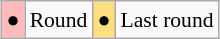<table class="wikitable" style="margin:0.5em auto; font-size:90%; line-height:1.25em;">
<tr>
<td bgcolor="#FFBBBB" align=center>●</td>
<td>Round</td>
<td bgcolor="#FFDF80" align=center>●</td>
<td>Last round</td>
</tr>
</table>
